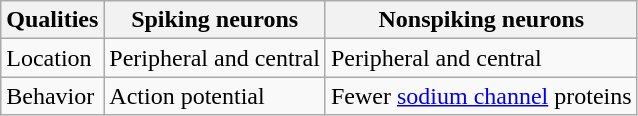<table class="wikitable">
<tr>
<th>Qualities</th>
<th>Spiking neurons</th>
<th>Nonspiking neurons</th>
</tr>
<tr>
<td>Location</td>
<td>Peripheral and central</td>
<td>Peripheral and central</td>
</tr>
<tr>
<td>Behavior</td>
<td>Action potential</td>
<td>Fewer <a href='#'>sodium channel</a> proteins</td>
</tr>
</table>
